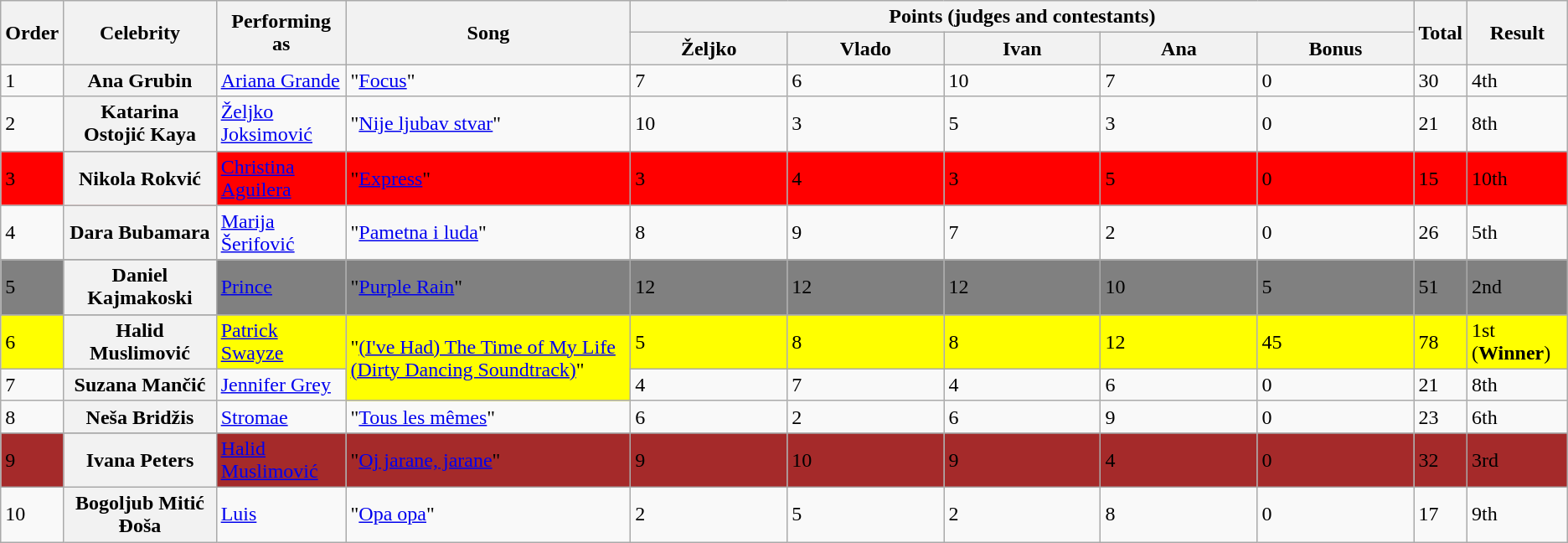<table class=wikitable>
<tr>
<th rowspan="2">Order</th>
<th rowspan="2">Celebrity</th>
<th rowspan="2">Performing as</th>
<th rowspan="2">Song</th>
<th colspan="5" style="width:50%;">Points (judges and contestants)</th>
<th rowspan="2">Total</th>
<th rowspan="2">Result</th>
</tr>
<tr>
<th style="width:10%;">Željko</th>
<th style="width:10%;">Vlado</th>
<th style="width:10%;">Ivan</th>
<th style="width:10%;">Ana</th>
<th style="width:10%;">Bonus</th>
</tr>
<tr>
<td>1</td>
<th scope="row">Ana Grubin</th>
<td><a href='#'>Ariana Grande</a></td>
<td>"<a href='#'>Focus</a>"</td>
<td>7</td>
<td>6</td>
<td>10</td>
<td>7</td>
<td>0</td>
<td>30</td>
<td>4th</td>
</tr>
<tr>
<td>2</td>
<th scope="row">Katarina Ostojić Kaya</th>
<td><a href='#'>Željko Joksimović</a></td>
<td>"<a href='#'>Nije ljubav stvar</a>"</td>
<td>10</td>
<td>3</td>
<td>5</td>
<td>3</td>
<td>0</td>
<td>21</td>
<td>8th</td>
</tr>
<tr>
</tr>
<tr bgcolor="red">
<td>3</td>
<th scope="row">Nikola Rokvić</th>
<td><a href='#'>Christina Aguilera</a></td>
<td>"<a href='#'>Express</a>"</td>
<td>3</td>
<td>4</td>
<td>3</td>
<td>5</td>
<td>0</td>
<td>15</td>
<td>10th</td>
</tr>
<tr>
<td>4</td>
<th scope="row">Dara Bubamara</th>
<td><a href='#'>Marija Šerifović</a></td>
<td>"<a href='#'>Pametna i luda</a>"</td>
<td>8</td>
<td>9</td>
<td>7</td>
<td>2</td>
<td>0</td>
<td>26</td>
<td>5th</td>
</tr>
<tr>
</tr>
<tr bgcolor="grey">
<td>5</td>
<th scope="row">Daniel Kajmakoski</th>
<td><a href='#'>Prince</a></td>
<td>"<a href='#'>Purple Rain</a>"</td>
<td>12</td>
<td>12</td>
<td>12</td>
<td>10</td>
<td>5</td>
<td>51</td>
<td>2nd</td>
</tr>
<tr>
</tr>
<tr bgcolor="yellow">
<td>6</td>
<th scope="row">Halid Muslimović</th>
<td><a href='#'>Patrick Swayze</a></td>
<td rowspan="2">"<a href='#'>(I've Had) The Time of My Life</a> <a href='#'>(Dirty Dancing Soundtrack)</a>" </td>
<td>5</td>
<td>8</td>
<td>8</td>
<td>12</td>
<td>45</td>
<td>78</td>
<td>1st (<strong>Winner</strong>)</td>
</tr>
<tr>
<td>7</td>
<th scope="row">Suzana Mančić</th>
<td><a href='#'>Jennifer Grey</a></td>
<td>4</td>
<td>7</td>
<td>4</td>
<td>6</td>
<td>0</td>
<td>21</td>
<td>8th</td>
</tr>
<tr>
<td>8</td>
<th scope="row">Neša Bridžis</th>
<td><a href='#'>Stromae</a></td>
<td>"<a href='#'>Tous les mêmes</a>"</td>
<td>6</td>
<td>2</td>
<td>6</td>
<td>9</td>
<td>0</td>
<td>23</td>
<td>6th</td>
</tr>
<tr>
</tr>
<tr bgcolor="brown">
<td>9</td>
<th scope="row">Ivana Peters</th>
<td><a href='#'>Halid Muslimović</a></td>
<td>"<a href='#'>Oj jarane, jarane</a>"</td>
<td>9</td>
<td>10</td>
<td>9</td>
<td>4</td>
<td>0</td>
<td>32</td>
<td>3rd</td>
</tr>
<tr>
<td>10</td>
<th scope="row">Bogoljub Mitić Đoša</th>
<td><a href='#'>Luis</a></td>
<td>"<a href='#'>Opa opa</a>"</td>
<td>2</td>
<td>5</td>
<td>2</td>
<td>8</td>
<td>0</td>
<td>17</td>
<td>9th</td>
</tr>
</table>
